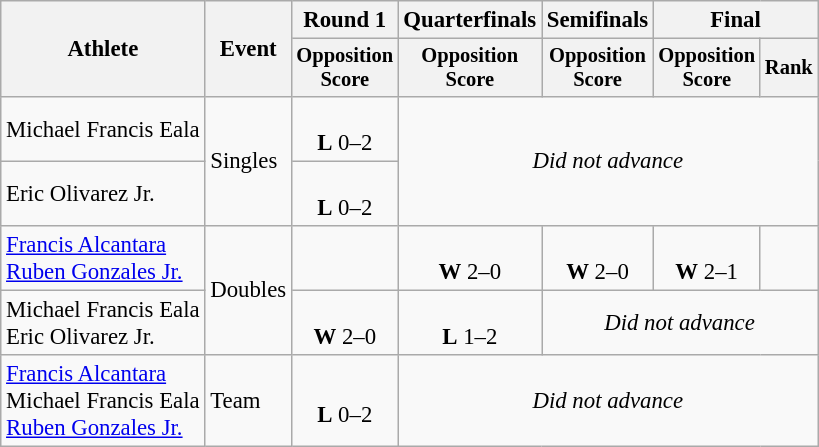<table class="wikitable" style="font-size:95%">
<tr>
<th rowspan=2>Athlete</th>
<th rowspan=2>Event</th>
<th>Round 1</th>
<th>Quarterfinals</th>
<th>Semifinals</th>
<th colspan=2>Final</th>
</tr>
<tr style="font-size:90%">
<th>Opposition<br>Score</th>
<th>Opposition<br>Score</th>
<th>Opposition<br>Score</th>
<th>Opposition<br>Score</th>
<th>Rank</th>
</tr>
<tr align=center>
<td align=left>Michael Francis Eala</td>
<td align=left rowspan=2>Singles</td>
<td><br><strong>L</strong> 0–2</td>
<td colspan=4 rowspan=2><em>Did not advance</em></td>
</tr>
<tr align=center>
<td align=left>Eric Olivarez Jr.</td>
<td><br><strong>L</strong> 0–2</td>
</tr>
<tr align=center>
<td align=left><a href='#'>Francis Alcantara</a><br><a href='#'>Ruben Gonzales Jr.</a></td>
<td align=left rowspan=2>Doubles</td>
<td></td>
<td><br><strong>W</strong> 2–0</td>
<td><br><strong>W</strong> 2–0</td>
<td><br><strong>W</strong> 2–1</td>
<td></td>
</tr>
<tr align=center>
<td align=left>Michael Francis Eala<br>Eric Olivarez Jr.</td>
<td><br><strong>W</strong> 2–0</td>
<td><br><strong>L</strong> 1–2</td>
<td colspan=3><em>Did not advance</em></td>
</tr>
<tr align=center>
<td align=left><a href='#'>Francis Alcantara</a><br>Michael Francis Eala<br><a href='#'>Ruben Gonzales Jr.</a></td>
<td align=left>Team</td>
<td><br><strong>L</strong> 0–2</td>
<td colspan=4><em>Did not advance</em></td>
</tr>
</table>
